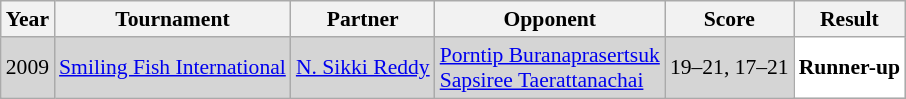<table class="sortable wikitable" style="font-size: 90%;">
<tr>
<th>Year</th>
<th>Tournament</th>
<th>Partner</th>
<th>Opponent</th>
<th>Score</th>
<th>Result</th>
</tr>
<tr style="background:#D5D5D5">
<td align="center">2009</td>
<td align="left"><a href='#'>Smiling Fish International</a></td>
<td align="left"> <a href='#'>N. Sikki Reddy</a></td>
<td align="left"> <a href='#'>Porntip Buranaprasertsuk</a> <br>  <a href='#'>Sapsiree Taerattanachai</a></td>
<td align="left">19–21, 17–21</td>
<td style="text-align:left; background:white"> <strong>Runner-up</strong></td>
</tr>
</table>
